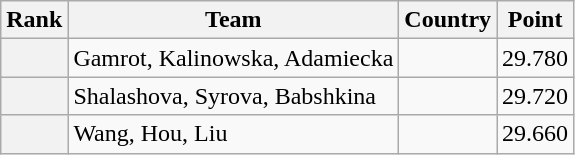<table class="wikitable sortable">
<tr>
<th>Rank</th>
<th>Team</th>
<th>Country</th>
<th>Point</th>
</tr>
<tr>
<th></th>
<td>Gamrot, Kalinowska, Adamiecka</td>
<td></td>
<td>29.780</td>
</tr>
<tr>
<th></th>
<td>Shalashova, Syrova, Babshkina</td>
<td></td>
<td>29.720</td>
</tr>
<tr>
<th></th>
<td>Wang, Hou, Liu</td>
<td></td>
<td>29.660</td>
</tr>
</table>
